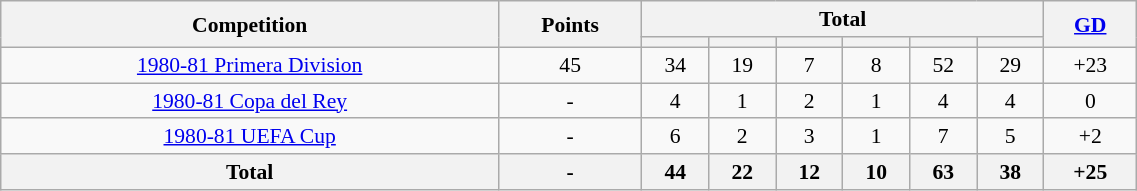<table class="wikitable" style="font-size:90%;width:60%;float:left;text-align:center;">
<tr>
<th rowspan="2">Competition</th>
<th rowspan="2">Points</th>
<th colspan="6">Total</th>
<th rowspan="2"><a href='#'>GD</a></th>
</tr>
<tr>
<th></th>
<th></th>
<th></th>
<th></th>
<th></th>
<th></th>
</tr>
<tr>
<td><a href='#'>1980-81 Primera Division</a></td>
<td>45</td>
<td>34</td>
<td>19</td>
<td>7</td>
<td>8</td>
<td>52</td>
<td>29</td>
<td>+23</td>
</tr>
<tr>
<td><a href='#'>1980-81 Copa del Rey</a></td>
<td>-</td>
<td>4</td>
<td>1</td>
<td>2</td>
<td>1</td>
<td>4</td>
<td>4</td>
<td>0</td>
</tr>
<tr>
<td><a href='#'>1980-81 UEFA Cup</a></td>
<td>-</td>
<td>6</td>
<td>2</td>
<td>3</td>
<td>1</td>
<td>7</td>
<td>5</td>
<td>+2</td>
</tr>
<tr>
<th>Total</th>
<th>-</th>
<th>44</th>
<th>22</th>
<th>12</th>
<th>10</th>
<th>63</th>
<th>38</th>
<th>+25</th>
</tr>
</table>
